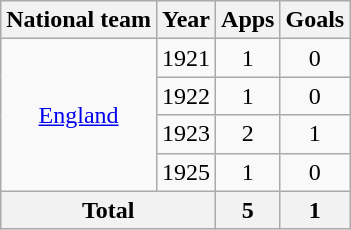<table class="wikitable" style="text-align: center;">
<tr>
<th>National team</th>
<th>Year</th>
<th>Apps</th>
<th>Goals</th>
</tr>
<tr>
<td rowspan="4"><a href='#'>England</a></td>
<td>1921</td>
<td>1</td>
<td>0</td>
</tr>
<tr>
<td>1922</td>
<td>1</td>
<td>0</td>
</tr>
<tr>
<td>1923</td>
<td>2</td>
<td>1</td>
</tr>
<tr>
<td>1925</td>
<td>1</td>
<td>0</td>
</tr>
<tr>
<th colspan="2">Total</th>
<th>5</th>
<th>1</th>
</tr>
</table>
